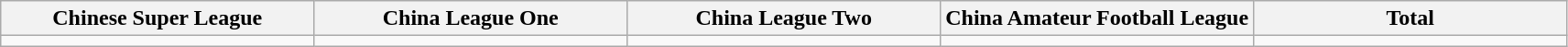<table class="wikitable">
<tr>
<th width="20%">Chinese Super League</th>
<th width="20%">China League One</th>
<th width="20%">China League Two</th>
<th width="20%">China Amateur Football League</th>
<th width="20%">Total</th>
</tr>
<tr>
<td></td>
<td></td>
<td></td>
<td></td>
<td></td>
</tr>
</table>
